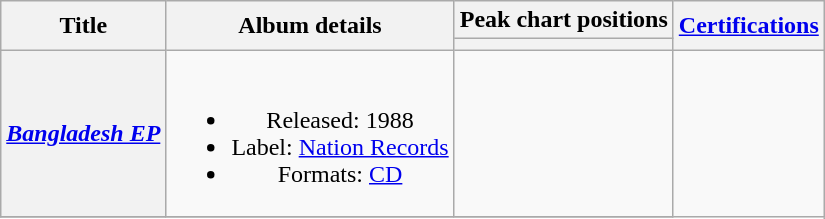<table class="wikitable plainrowheaders" style="text-align:center;">
<tr>
<th scope="col" rowspan="2">Title</th>
<th scope="col" rowspan="2">Album details</th>
<th scope="col">Peak chart positions</th>
<th scope="col" rowspan="2"><a href='#'>Certifications</a></th>
</tr>
<tr>
<th></th>
</tr>
<tr>
<th scope="row"><em><a href='#'>Bangladesh EP</a></em></th>
<td><br><ul><li>Released: 1988</li><li>Label: <a href='#'>Nation Records</a></li><li>Formats: <a href='#'>CD</a></li></ul></td>
<td></td>
</tr>
<tr>
</tr>
</table>
